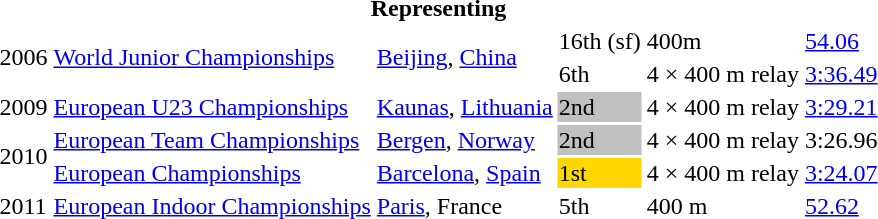<table>
<tr>
<th colspan="6">Representing </th>
</tr>
<tr>
<td rowspan=2>2006</td>
<td rowspan=2><a href='#'>World Junior Championships</a></td>
<td rowspan=2><a href='#'>Beijing</a>, <a href='#'>China</a></td>
<td>16th (sf)</td>
<td>400m</td>
<td><a href='#'>54.06</a></td>
</tr>
<tr>
<td>6th</td>
<td>4 × 400 m relay</td>
<td><a href='#'>3:36.49</a></td>
</tr>
<tr>
<td>2009</td>
<td><a href='#'>European U23 Championships</a></td>
<td><a href='#'>Kaunas</a>, <a href='#'>Lithuania</a></td>
<td bgcolor=silver>2nd</td>
<td>4 × 400 m relay</td>
<td><a href='#'>3:29.21</a></td>
</tr>
<tr>
<td rowspan=2>2010</td>
<td><a href='#'>European Team Championships</a></td>
<td><a href='#'>Bergen</a>, <a href='#'>Norway</a></td>
<td bgcolor=silver>2nd</td>
<td>4 × 400 m relay</td>
<td>3:26.96</td>
</tr>
<tr>
<td><a href='#'>European Championships</a></td>
<td><a href='#'>Barcelona</a>, <a href='#'>Spain</a></td>
<td bgcolor=gold>1st</td>
<td>4 × 400 m relay</td>
<td><a href='#'>3:24.07</a></td>
</tr>
<tr>
<td>2011</td>
<td><a href='#'>European Indoor Championships</a></td>
<td><a href='#'>Paris</a>, France</td>
<td>5th</td>
<td>400 m</td>
<td><a href='#'>52.62</a></td>
</tr>
</table>
